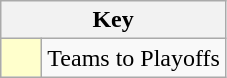<table class="wikitable" style="text-align: center;">
<tr>
<th colspan=2>Key</th>
</tr>
<tr>
<td style="background:#ffc; width:20px;"></td>
<td align=left>Teams to Playoffs</td>
</tr>
</table>
